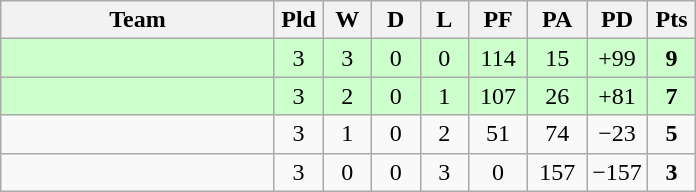<table class="wikitable" style="text-align:center;">
<tr>
<th width=175>Team</th>
<th width=25 abbr="Played">Pld</th>
<th width=25 abbr="Won">W</th>
<th width=25 abbr="Drawn">D</th>
<th width=25 abbr="Lost">L</th>
<th width=32 abbr="Points for">PF</th>
<th width=32 abbr="Points against">PA</th>
<th width=32 abbr="Points difference">PD</th>
<th width=25 abbr="Points">Pts</th>
</tr>
<tr bgcolor=ccffcc>
<td align=left></td>
<td>3</td>
<td>3</td>
<td>0</td>
<td>0</td>
<td>114</td>
<td>15</td>
<td>+99</td>
<td><strong>9</strong></td>
</tr>
<tr bgcolor=ccffcc>
<td align=left></td>
<td>3</td>
<td>2</td>
<td>0</td>
<td>1</td>
<td>107</td>
<td>26</td>
<td>+81</td>
<td><strong>7</strong></td>
</tr>
<tr>
<td align=left></td>
<td>3</td>
<td>1</td>
<td>0</td>
<td>2</td>
<td>51</td>
<td>74</td>
<td>−23</td>
<td><strong>5</strong></td>
</tr>
<tr>
<td align=left></td>
<td>3</td>
<td>0</td>
<td>0</td>
<td>3</td>
<td>0</td>
<td>157</td>
<td>−157</td>
<td><strong>3</strong></td>
</tr>
</table>
